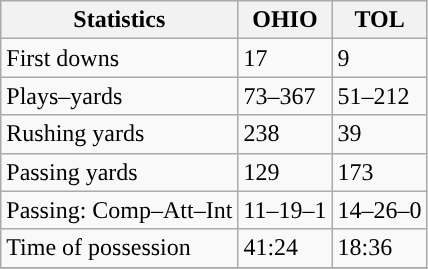<table class="wikitable" style="float: left;">
<tr>
<th>Statistics</th>
<th>OHIO</th>
<th>TOL</th>
</tr>
<tr>
<td>First downs</td>
<td>17</td>
<td>9</td>
</tr>
<tr>
<td>Plays–yards</td>
<td>73–367</td>
<td>51–212</td>
</tr>
<tr>
<td>Rushing yards</td>
<td>238</td>
<td>39</td>
</tr>
<tr>
<td>Passing yards</td>
<td>129</td>
<td>173</td>
</tr>
<tr>
<td>Passing: Comp–Att–Int</td>
<td>11–19–1</td>
<td>14–26–0</td>
</tr>
<tr>
<td>Time of possession</td>
<td>41:24</td>
<td>18:36</td>
</tr>
<tr>
</tr>
</table>
